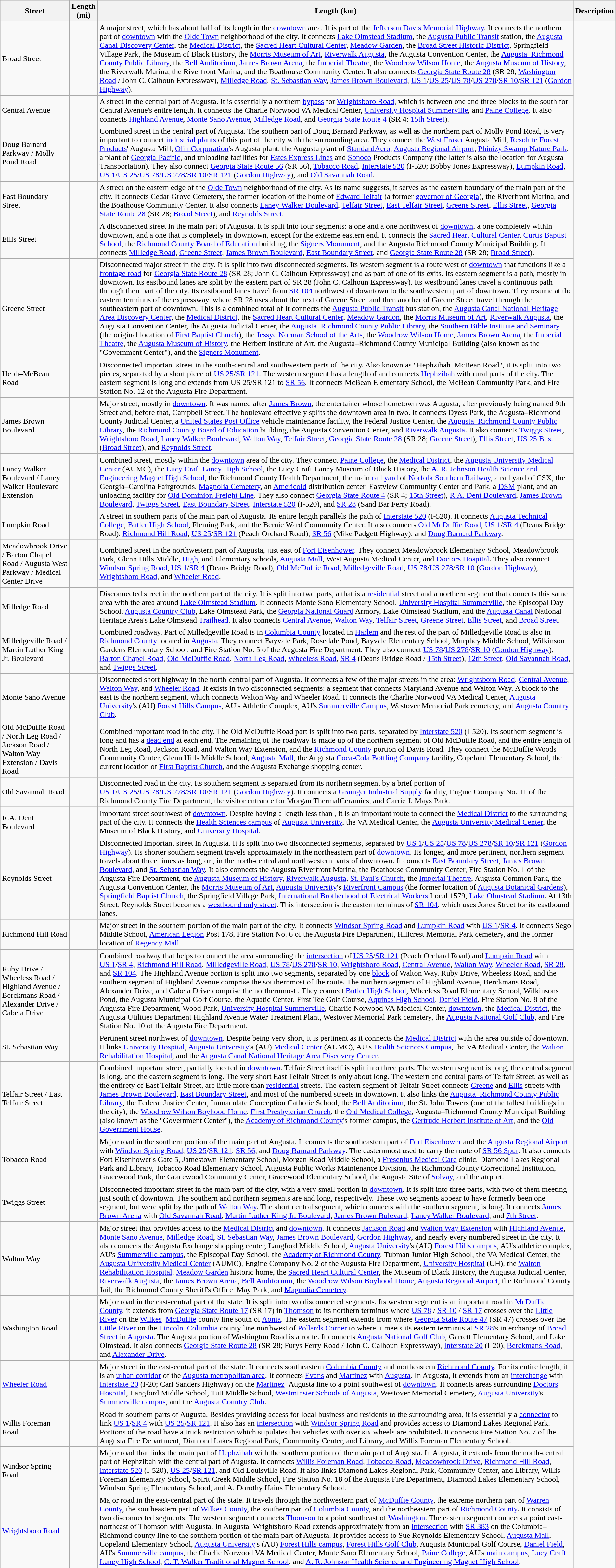<table class="sortable wikitable" style="margin:auto;">
<tr>
<th scope="col">Street</th>
<th scope="col">Length (mi)</th>
<th scope="col">Length (km)</th>
<th scope="col" class="unsortable">Description</th>
</tr>
<tr>
<td>Broad Street<br></td>
<td></td>
<td>A major street, which has about half of its length in the <a href='#'>downtown</a> area. It is part of the <a href='#'>Jefferson Davis Memorial Highway</a>. It connects the northern part of <a href='#'>downtown</a> with the <a href='#'>Olde Town</a> neighborhood of the city. It connects <a href='#'>Lake Olmstead Stadium</a>, the <a href='#'>Augusta Public Transit</a> station, the <a href='#'>Augusta Canal Discovery Center</a>, the <a href='#'>Medical District</a>, the <a href='#'>Sacred Heart Cultural Center</a>, <a href='#'>Meadow Garden</a>, the <a href='#'>Broad Street Historic District</a>, Springfield Village Park, the Museum of Black History, the <a href='#'>Morris Museum of Art</a>, <a href='#'>Riverwalk Augusta</a>, the Augusta Convention Center, the <a href='#'>Augusta–Richmond County Public Library</a>, the <a href='#'>Bell Auditorium</a>, <a href='#'>James Brown Arena</a>, the <a href='#'>Imperial Theatre</a>, the <a href='#'>Woodrow Wilson Home</a>, the <a href='#'>Augusta Museum of History</a>, the Riverwalk Marina, the Riverfront Marina, and the Boathouse Community Center. It also connects <a href='#'>Georgia State Route 28</a> (SR 28; <a href='#'>Washington Road</a> / John C. Calhoun Expressway), <a href='#'>Milledge Road</a>, <a href='#'>St. Sebastian Way</a>, <a href='#'>James Brown Boulevard</a>, <a href='#'>US 1</a>/<a href='#'>US 25</a>/<a href='#'>US 78</a>/<a href='#'>US 278</a>/<a href='#'>SR 10</a>/<a href='#'>SR 121</a> (<a href='#'>Gordon Highway</a>).</td>
</tr>
<tr>
<td>Central Avenue<br></td>
<td></td>
<td>A street in the central part of Augusta. It is essentially a northern <a href='#'>bypass</a> for <a href='#'>Wrightsboro Road</a>, which is between one and three blocks to the south for Central Avenue's entire length. It connects the Charlie Norwood VA Medical Center, <a href='#'>University Hospital Summerville</a>, and <a href='#'>Paine College</a>. It also connects <a href='#'>Highland Avenue</a>, <a href='#'>Monte Sano Avenue</a>, <a href='#'>Milledge Road</a>, and <a href='#'>Georgia State Route 4</a> (SR 4; <a href='#'>15th Street</a>).</td>
</tr>
<tr>
<td>Doug Barnard Parkway / Molly Pond Road<br></td>
<td></td>
<td>Combined street in the central part of Augusta. The southern part of Doug Barnard Parkway, as well as the northern part of Molly Pond Road, is very important to connect <a href='#'>industrial plants</a> of this part of the city with the surrounding area. They connect the <a href='#'>West Fraser</a> Augusta Mill, <a href='#'>Resolute Forest Products</a>' Augusta Mill, <a href='#'>Olin Corporation</a>'s Augusta plant, the Augusta plant of <a href='#'>StandardAero</a>, <a href='#'>Augusta Regional Airport</a>, <a href='#'>Phinizy Swamp Nature Park</a>, a plant of <a href='#'>Georgia-Pacific</a>, and unloading facilities for <a href='#'>Estes Express Lines</a> and <a href='#'>Sonoco</a> Products Company (the latter is also the location for Augusta Transportation). They also connect <a href='#'>Georgia State Route 56</a> (SR 56), <a href='#'>Tobacco Road</a>, <a href='#'>Interstate 520</a> (I-520; Bobby Jones Expressway), <a href='#'>Lumpkin Road</a>, <a href='#'>US 1</a>/<a href='#'>US 25</a>/<a href='#'>US 78</a>/<a href='#'>US 278</a>/<a href='#'>SR 10</a>/<a href='#'>SR 121</a> (<a href='#'>Gordon Highway</a>), and <a href='#'>Old Savannah Road</a>.</td>
</tr>
<tr>
<td>East Boundary Street<br></td>
<td></td>
<td>A street on the eastern edge of the <a href='#'>Olde Town</a> neighborhood of the city. As its name suggests, it serves as the eastern boundary of the main part of the city. It connects Cedar Grove Cemetery, the former location of the home of <a href='#'>Edward Telfair</a> (a former <a href='#'>governor of Georgia</a>), the Riverfront Marina, and the Boathouse Community Center. It also connects <a href='#'>Laney Walker Boulevard</a>, <a href='#'>Telfair Street</a>, <a href='#'>East Telfair Street</a>, <a href='#'>Greene Street</a>, <a href='#'>Ellis Street</a>, <a href='#'>Georgia State Route 28</a> (SR 28; <a href='#'>Broad Street</a>), and <a href='#'>Reynolds Street</a>.</td>
</tr>
<tr>
<td>Ellis Street<br></td>
<td></td>
<td>A disconnected street in the main part of Augusta. It is split into four segments: a  one and a  one northwest of <a href='#'>downtown</a>, a  one completely within downtown, and a  one that is completely in downtown, except for the extreme eastern end. It connects the <a href='#'>Sacred Heart Cultural Center</a>, <a href='#'>Curtis Baptist School</a>, the <a href='#'>Richmond County Board of Education</a> building, the <a href='#'>Signers Monument</a>, and the Augusta Richmond County Municipal Building. It connects <a href='#'>Milledge Road</a>, <a href='#'>Greene Street</a>, <a href='#'>James Brown Boulevard</a>, <a href='#'>East Boundary Street</a>, and <a href='#'>Georgia State Route 28</a> (SR 28; <a href='#'>Broad Street</a>).</td>
</tr>
<tr>
<td>Greene Street<br></td>
<td></td>
<td>Disconnected major street in the city. It is split into two disconnected segments. Its western segment is a  route west of <a href='#'>downtown</a> that functions like a <a href='#'>frontage road</a> for <a href='#'>Georgia State Route 28</a> (SR 28; John C. Calhoun Expressway) and as part of one of its exits. Its eastern segment is a  path, mostly in downtown. Its eastbound lanes are split by the eastern part of SR 28 (John C. Calhoun Expressway). Its westbound lanes travel a continuous path through their part of the city. Its eastbound lanes travel  from <a href='#'>SR 104</a> northwest of downtown to the southwestern part of downtown. They resume at the eastern terminus of the expressway, where SR 28 uses about the next  of Greene Street and then another  of Greene Street travel through the southeastern part of downtown. This is a combined total of  It connects the <a href='#'>Augusta Public Transit</a> bus station, the <a href='#'>Augusta Canal National Heritage Area Discovery Center</a>, the <a href='#'>Medical District</a>, the <a href='#'>Sacred Heart Cultural Center</a>, <a href='#'>Meadow Gardon</a>, the <a href='#'>Morris Museum of Art</a>, <a href='#'>Riverwalk Augusta</a>, the Augusta Convention Center, the Augusta Judicial Center, the <a href='#'>Augusta–Richmond County Public Library</a>, the <a href='#'>Southern Bible Institute and Seminary</a> (the original location of <a href='#'>First Baptist Church</a>), the <a href='#'>Jessye Norman School of the Arts</a>, the <a href='#'>Woodrow Wilson Home</a>, <a href='#'>James Brown Arena</a>, the <a href='#'>Imperial Theatre</a>, the <a href='#'>Augusta Museum of History</a>, the Herbert Institute of Art, the Augusta–Richmond County Municipal Building (also known as the "Government Center"), and the <a href='#'>Signers Monument</a>.</td>
</tr>
<tr>
<td>Heph–McBean Road<br></td>
<td></td>
<td>Disconnected important street in the south-central and southwestern parts of the city. Also known as "Hephzibah–McBean Road", it is split into two pieces, separated by a short piece of <a href='#'>US 25</a>/<a href='#'>SR 121</a>. The western segment has a length of  and connects <a href='#'>Hephzibah</a> with rural parts of the city. The eastern segment is  long and extends from US 25/SR 121 to <a href='#'>SR 56</a>. It connects McBean Elementary School, the McBean Community Park, and Fire Station No. 12 of the Augusta Fire Department.</td>
</tr>
<tr>
<td>James Brown Boulevard<br></td>
<td></td>
<td>Major street, mostly in <a href='#'>downtown</a>. It was named after <a href='#'>James Brown</a>, the entertainer whose hometown was Augusta, after previously being named 9th Street and, before that, Campbell Street. The boulevard effectively splits the downtown area in two. It connects Dyess Park, the Augusta–Richmond County Judicial Center, a <a href='#'>United States Post Office</a> vehicle maintenance facility, the Federal Justice Center, the <a href='#'>Augusta–Richmond County Public Library</a>, the <a href='#'>Richmond County Board of Education</a> building, the Augusta Convention Center, and <a href='#'>Riverwalk Augusta</a>. It also connects <a href='#'>Twiggs Street</a>, <a href='#'>Wrightsboro Road</a>, <a href='#'>Laney Walker Boulevard</a>, <a href='#'>Walton Way</a>, <a href='#'>Telfair Street</a>, <a href='#'>Georgia State Route 28</a> (SR 28; <a href='#'>Greene Street</a>), <a href='#'>Ellis Street</a>, <a href='#'>US 25 Bus.</a> (<a href='#'>Broad Street</a>), and <a href='#'>Reynolds Street</a>.</td>
</tr>
<tr>
<td>Laney Walker Boulevard / Laney Walker Boulevard Extension<br></td>
<td></td>
<td>Combined street, mostly within the <a href='#'>downtown</a> area of the city. They connect <a href='#'>Paine College</a>, the <a href='#'>Medical District</a>, the <a href='#'>Augusta University Medical Center</a> (AUMC), the <a href='#'>Lucy Craft Laney High School</a>, the Lucy Craft Laney Museum of Black History, the <a href='#'>A. R. Johnson Health Science and Engineering Magnet High School</a>, the Richmond County Health Department, the main <a href='#'>rail yard</a> of <a href='#'>Norfolk Southern Railway</a>, a rail yard of CSX, the Georgia–Carolina Fairgrounds, <a href='#'>Magnolia Cemetery</a>, an <a href='#'>Americold</a> distribution center, Eastview Community Center and Park, a <a href='#'>DSM</a> plant, and an unloading facility for <a href='#'>Old Dominion Freight Line</a>. They also connect <a href='#'>Georgia State Route 4</a> (SR 4; <a href='#'>15th Street</a>), <a href='#'>R.A. Dent Boulevard</a>, <a href='#'>James Brown Boulevard</a>, <a href='#'>Twiggs Street</a>, <a href='#'>East Boundary Street</a>, <a href='#'>Interstate 520</a> (I-520), and <a href='#'>SR 28</a> (Sand Bar Ferry Road).</td>
</tr>
<tr>
<td>Lumpkin Road<br></td>
<td></td>
<td>A street in southern parts of the main part of Augusta. Its entire length parallels the path of <a href='#'>Interstate 520</a> (I-520). It connects <a href='#'>Augusta Technical College</a>, <a href='#'>Butler High School</a>, Fleming Park, and the Bernie Ward Community Center. It also connects <a href='#'>Old McDuffie Road</a>, <a href='#'>US 1</a>/<a href='#'>SR 4</a> (Deans Bridge Road), <a href='#'>Richmond Hill Road</a>, <a href='#'>US 25</a>/<a href='#'>SR 121</a> (Peach Orchard Road), <a href='#'>SR 56</a> (Mike Padgett Highway), and <a href='#'>Doug Barnard Parkway</a>.</td>
</tr>
<tr>
<td>Meadowbrook Drive / Barton Chapel Road / Augusta West Parkway / Medical Center Drive<br></td>
<td></td>
<td>Combined street in the northwestern part of Augusta, just east of <a href='#'>Fort Eisenhower</a>. They connect Meadowbrook Elementary School, Meadowbrook Park, Glenn Hills Middle, <a href='#'>High</a>, and Elementary schools, <a href='#'>Augusta Mall</a>, West Augusta Medical Center, and <a href='#'>Doctors Hospital</a>. They also connect <a href='#'>Windsor Spring Road</a>, <a href='#'>US 1</a>/<a href='#'>SR 4</a> (Deans Bridge Road), <a href='#'>Old McDuffie Road</a>, <a href='#'>Milledgeville Road</a>, <a href='#'>US 78</a>/<a href='#'>US 278</a>/<a href='#'>SR 10</a> (<a href='#'>Gordon Highway</a>), <a href='#'>Wrightsboro Road</a>, and <a href='#'>Wheeler Road</a>.</td>
</tr>
<tr>
<td>Milledge Road<br></td>
<td></td>
<td>Disconnected street in the northern part of the city. It is split into two parts, a  that is a <a href='#'>residential</a> street and a  northern segment that connects this same area with the area around <a href='#'>Lake Olmstead Stadium</a>. It connects Monte Sano Elementary School, <a href='#'>University Hospital Summerville</a>, the Episcopal Day School, <a href='#'>Augusta Country Club</a>, Lake Olmstead Park, the <a href='#'>Georgia National Guard</a> Armory, Lake Olmstead Stadium, and the <a href='#'>Augusta Canal</a> National Heritage Area's Lake Olmstead <a href='#'>Trailhead</a>. It also connects <a href='#'>Central Avenue</a>, <a href='#'>Walton Way</a>, <a href='#'>Telfair Street</a>, <a href='#'>Greene Street</a>, <a href='#'>Ellis Street</a>, and <a href='#'>Broad Street</a>.</td>
</tr>
<tr>
<td>Milledgeville Road / Martin Luther King Jr. Boulevard<br></td>
<td></td>
<td>Combined roadway. Part of Milledgeville Road is in <a href='#'>Columbia County</a> located in <a href='#'>Harlem</a> and the rest of the part of Milledgeville Road is also in <a href='#'>Richmond County</a> located in <a href='#'>Augusta</a>. They connect Bayvale Park, Rosedale Pond, Bayvale Elementary School, Murphey Middle School, Wilkinson Gardens Elementary School, and Fire Station No. 5 of the Augusta Fire Department. They also connect <a href='#'>US 78</a>/<a href='#'>US 278</a>/<a href='#'>SR 10</a> (<a href='#'>Gordon Highway</a>), <a href='#'>Barton Chapel Road</a>, <a href='#'>Old McDuffie Road</a>, <a href='#'>North Leg Road</a>, <a href='#'>Wheeless Road</a>, <a href='#'>SR 4</a> (Deans Bridge Road / <a href='#'>15th Street</a>), <a href='#'>12th Street</a>, <a href='#'>Old Savannah Road</a>, and <a href='#'>Twiggs Street</a>.</td>
</tr>
<tr>
<td>Monte Sano Avenue<br></td>
<td></td>
<td>Disconnected short highway in the north-central part of Augusta. It connects a few of the major streets in the area: <a href='#'>Wrightsboro Road</a>, <a href='#'>Central Avenue</a>, <a href='#'>Walton Way</a>, and <a href='#'>Wheeler Road</a>. It exists in two disconnected segments: a  segment that connects Maryland Avenue and Walton Way. A block to the east is the  northern segment, which connects Walton Way and Wheeler Road. It connects the Charlie Norwood VA Medical Center, <a href='#'>Augusta University</a>'s (AU) <a href='#'>Forest Hills Campus</a>, AU's Athletic Complex, AU's <a href='#'>Summerville Campus</a>, Westover Memorial Park cemetery, and <a href='#'>Augusta Country Club</a>.</td>
</tr>
<tr>
<td>Old McDuffie Road / North Leg Road / Jackson Road / Walton Way Extension / Davis Road<br></td>
<td></td>
<td>Combined important road in the city. The Old McDuffie Road part is split into two parts, separated by <a href='#'>Interstate 520</a> (I-520). Its southern segment is  long and has a <a href='#'>dead end</a> at each end. The remaining  of the roadway is made up of the northern segment of Old McDuffie Road, and the entire length of North Leg Road, Jackson Road, and Walton Way Extension, and the <a href='#'>Richmond County</a> portion of Davis Road. They connect the McDuffie Woods Community Center, Glenn Hills Middle School, <a href='#'>Augusta Mall</a>, the Augusta <a href='#'>Coca-Cola Bottling Company</a> facility, Copeland Elementary School, the current location of <a href='#'>First Baptist Church</a>, and the Augusta Exchange shopping center.</td>
</tr>
<tr>
<td>Old Savannah Road<br></td>
<td></td>
<td>Disconnected road in the city. Its  southern segment is separated from its  northern segment by a brief portion of <a href='#'>US 1</a>/<a href='#'>US 25</a>/<a href='#'>US 78</a>/<a href='#'>US 278</a>/<a href='#'>SR 10</a>/<a href='#'>SR 121</a> (<a href='#'>Gordon Highway</a>). It connects a <a href='#'>Grainger Industrial Supply</a> facility, Engine Company No. 11 of the Richmond County Fire Department, the visitor entrance for Morgan ThermalCeramics, and Carrie J. Mays Park.</td>
</tr>
<tr>
<td>R.A. Dent Boulevard<br></td>
<td></td>
<td>Important street southwest of <a href='#'>downtown</a>. Despite having a length less than , it is an important route to connect the <a href='#'>Medical District</a> to the surrounding part of the city. It connects the <a href='#'>Health Sciences campus</a> of <a href='#'>Augusta University</a>, the VA Medical Center, the <a href='#'>Augusta University Medical Center</a>, the Museum of Black History, and <a href='#'>University Hospital</a>.</td>
</tr>
<tr>
<td>Reynolds Street<br></td>
<td></td>
<td>Disconnected important street in Augusta. It is split into two disconnected segments, separated by <a href='#'>US 1</a>/<a href='#'>US 25</a>/<a href='#'>US 78</a>/<a href='#'>US 278</a>/<a href='#'>SR 10</a>/<a href='#'>SR 121</a> (<a href='#'>Gordon Highway</a>). Its shorter southern segment travels approximately  in the northeastern part of <a href='#'>downtown</a>. Its longer, and more pertinent, northern segment travels about three times as long, or , in the north-central and northwestern parts of downtown. It connects <a href='#'>East Boundary Street</a>, <a href='#'>James Brown Boulevard</a>, and <a href='#'>St. Sebastian Way</a>. It also connects the Augusta Riverfront Marina, the Boathouse Community Center, Fire Station No. 1 of the Augusta Fire Department, the <a href='#'>Augusta Museum of History</a>, <a href='#'>Riverwalk Augusta</a>, <a href='#'>St. Paul's Church</a>, the <a href='#'>Imperial Theatre</a>, Augusta Common Park, the Augusta Convention Center, the <a href='#'>Morris Museum of Art</a>, <a href='#'>Augusta University</a>'s <a href='#'>Riverfront Campus</a> (the former location of <a href='#'>Augusta Botanical Gardens</a>), <a href='#'>Springfield Baptist Church</a>, the Springfield Village Park, <a href='#'>International Brotherhood of Electrical Workers</a> Local 1579, <a href='#'>Lake Olmstead Stadium</a>. At 13th Street, Reynolds Street becomes a <a href='#'>westbound only street</a>. This intersection is the eastern terminus of <a href='#'>SR 104</a>, which uses Jones Street for its eastbound lanes.</td>
</tr>
<tr>
<td>Richmond Hill Road<br></td>
<td></td>
<td>Major street in the southern portion of the main part of the city. It connects <a href='#'>Windsor Spring Road</a> and <a href='#'>Lumpkin Road</a> with <a href='#'>US 1</a>/<a href='#'>SR 4</a>. It connects Sego Middle School, <a href='#'>American Legion</a> Post 178, Fire Station No. 6 of the Augusta Fire Department, Hillcrest Memorial Park cemetery, and the former location of <a href='#'>Regency Mall</a>.</td>
</tr>
<tr>
<td>Ruby Drive / Wheeless Road / Highland Avenue / Berckmans Road / Alexander Drive / Cabela Drive<br></td>
<td></td>
<td>Combined roadway that helps to connect the area surrounding the <a href='#'>intersection</a> of <a href='#'>US 25</a>/<a href='#'>SR 121</a> (Peach Orchard Road) and <a href='#'>Lumpkin Road</a> with <a href='#'>US 1</a>/<a href='#'>SR 4</a>, <a href='#'>Richmond Hill Road</a>, <a href='#'>Milledgeville Road</a>, <a href='#'>US 78</a>/<a href='#'>US 278</a>/<a href='#'>SR 10</a>, <a href='#'>Wrightsboro Road</a>, <a href='#'>Central Avenue</a>, <a href='#'>Walton Way</a>, <a href='#'>Wheeler Road</a>, <a href='#'>SR 28</a>, and <a href='#'>SR 104</a>. The Highland Avenue portion is split into two segments, separated by one <a href='#'>block</a> of Walton Way. Ruby Drive, Wheeless Road, and the southern segment of Highland Avenue comprise the southernmost  of the route. The northern segment of Highland Avenue, Berckmans Road, Alexander Drive, and Cabela Drive comprise the northernmost . They connect <a href='#'>Butler High School</a>, Wheeless Road Elementary School, Wilkinsons Pond, the Augusta Municipal Golf Course, the Aquatic Center, First Tee Golf Course, <a href='#'>Aquinas High School</a>, <a href='#'>Daniel Field</a>, Fire Station No. 8 of the Augusta Fire Department, Wood Park, <a href='#'>University Hospital Summerville</a>, Charlie Norwood VA Medical Center, <a href='#'>downtown</a>, the <a href='#'>Medical District</a>, the Augusta Utilities Department Highland Avenue Water Treatment Plant, Westover Memorial Park cemetery, the <a href='#'>Augusta National Golf Club</a>, and Fire Station No. 10 of the Augusta Fire Department.</td>
</tr>
<tr>
<td>St. Sebastian Way<br></td>
<td></td>
<td>Pertinent street northwest of <a href='#'>downtown</a>. Despite being very short, it is pertinent as it connects the <a href='#'>Medical District</a> with the area outside of downtown. It links <a href='#'>University Hospital</a>, <a href='#'>Augusta University</a>'s (AU) <a href='#'>Medical Center</a> (AUMC), AU's <a href='#'>Health Sciences Campus</a>, the VA Medical Center, the <a href='#'>Walton Rehabilitation Hospital</a>, and the <a href='#'>Augusta Canal National Heritage Area Discovery Center</a>.</td>
</tr>
<tr>
<td>Telfair Street / East Telfair Street<br></td>
<td></td>
<td>Combined important street, partially located in <a href='#'>downtown</a>. Telfair Street itself is split into three parts. The western segment is  long, the central segment is  long, and the eastern segment is  long. The very short East Telfair Street is only about  long. The western and central parts of Telfair Street, as well as the entirety of East Telfair Street, are little more than <a href='#'>residential</a> streets. The eastern segment of Telfair Street connects <a href='#'>Greene</a> and <a href='#'>Ellis</a> streets with <a href='#'>James Brown Boulevard</a>, <a href='#'>East Boundary Street</a>, and most of the numbered streets in downtown. It also links the <a href='#'>Augusta–Richmond County Public Library</a>, the Federal Justice Center, Immaculate Conception Catholic School, the <a href='#'>Bell Auditorium</a>, the St. John Towers (one of the tallest buildings in the city), the <a href='#'>Woodrow Wilson Boyhood Home</a>, <a href='#'>First Presbyterian Church</a>, the <a href='#'>Old Medical College</a>, Augusta–Richmond County Municipal Building (also known as the "Government Center"), the <a href='#'>Academy of Richmond County</a>'s former campus, the <a href='#'>Gertrude Herbert Institute of Art</a>, and the <a href='#'>Old Government House</a>.</td>
</tr>
<tr>
<td>Tobacco Road<br></td>
<td></td>
<td>Major road in the southern portion of the main part of Augusta. It connects the southeastern part of <a href='#'>Fort Eisenhower</a> and the <a href='#'>Augusta Regional Airport</a> with <a href='#'>Windsor Spring Road</a>, <a href='#'>US 25</a>/<a href='#'>SR 121</a>, <a href='#'>SR 56</a>, and <a href='#'>Doug Barnard Parkway</a>. The easternmost  used to carry the route of <a href='#'>SR 56 Spur</a>. It also connects Fort Eisenhower's Gate 5, Jamestown Elementary School, Morgan Road Middle School, a <a href='#'>Fresenius Medical Care</a> clinic, Diamond Lakes Regional Park and Library, Tobacco Road Elementary School, Augusta Public Works Maintenance Division, the Richmond County Correctional Institution, Gracewood Park, the Gracewood Community Center, Gracewood Elementary School, the Augusta Site of <a href='#'>Solvay</a>, and the airport.</td>
</tr>
<tr>
<td>Twiggs Street<br></td>
<td></td>
<td>Disconnected important street in the main part of the city, with a very small portion in <a href='#'>downtown</a>. It is split into three parts, with two of them meeting just south of downtown. The southern and northern segments are  and  long, respectively. These two segments appear to have formerly been one segment, but were split by the path of <a href='#'>Walton Way</a>. The short central segment, which connects with the southern segment, is  long. It connects <a href='#'>James Brown Arena</a> with <a href='#'>Old Savannah Road</a>, <a href='#'>Martin Luther King Jr. Boulevard</a>, <a href='#'>James Brown Bulevard</a>, <a href='#'>Laney Walker Boulevard</a>, and <a href='#'>7th Street</a>.</td>
</tr>
<tr>
<td>Walton Way<br></td>
<td></td>
<td>Major street that provides access to the <a href='#'>Medical District</a> and <a href='#'>downtown</a>. It connects <a href='#'>Jackson Road</a> and <a href='#'>Walton Way Extension</a> with <a href='#'>Highland Avenue</a>, <a href='#'>Monte Sano Avenue</a>, <a href='#'>Milledge Road</a>, <a href='#'>St. Sebastian Way</a>, <a href='#'>James Brown Boulevard</a>, <a href='#'>Gordon Highway</a>, and nearly every numbered street in the city. It also connects the Augusta Exchange shopping center, Langford Middle School, <a href='#'>Augusta University</a>'s (AU) <a href='#'>Forest Hills campus</a>, AU's athletic complex, AU's <a href='#'>Summerville campus</a>, the Episcopal Day School, the <a href='#'>Academy of Richmond County</a>, Tubman Junior High School, the VA Medical Center, the <a href='#'>Augusta University Medical Center</a> (AUMC), Engine Company No. 2 of the Augusta Fire Department, <a href='#'>University Hospital</a> (UH), the <a href='#'>Walton Rehabilitation Hospital</a>, <a href='#'>Meadow Garden</a> historic home, the <a href='#'>Sacred Heart Cultural Center</a>, the Museum of Black History, the Augusta Judicial Center, <a href='#'>Riverwalk Augusta</a>, the <a href='#'>James Brown Arena</a>, <a href='#'>Bell Auditorium</a>, the <a href='#'>Woodrow Wilson Boyhood Home</a>, <a href='#'>Augusta Regional Airport</a>, the Richmond County Jail, the Richmond County Sheriff's Office, May Park, and <a href='#'>Magnolia Cemetery</a>.</td>
</tr>
<tr>
<td>Washington Road</td>
<td></td>
<td>Major road in the east-central part of the state. It is split into two disconnected segments. Its western segment is an important road in <a href='#'>McDuffie County</a>, it extends from  <a href='#'>Georgia State Route 17</a> (SR 17) in <a href='#'>Thomson</a> to its northern terminus where <a href='#'>US 78</a> / <a href='#'>SR 10</a> / <a href='#'>SR 17</a> crosses over the <a href='#'>Little River</a> on the <a href='#'>Wilkes</a>–<a href='#'>McDuffie</a> county line south of <a href='#'>Aonia</a>. The eastern segment extends from where <a href='#'>Georgia State Route 47</a> (SR 47) crosses over the <a href='#'>Little River</a> on the <a href='#'>Lincoln</a>–<a href='#'>Columbia</a> county line northwest of <a href='#'>Pollards Corner</a> to where it meets its eastern terminus at <a href='#'>SR 28</a>'s interchange of <a href='#'>Broad Street</a> in <a href='#'>Augusta</a>. The Augusta portion of Washington Road is a  route. It connects <a href='#'>Augusta National Golf Club</a>, Garrett Elementary School, and Lake Olmstead. It also connects <a href='#'>Georgia State Route 28</a> (SR 28; Furys Ferry Road / John C. Calhoun Expressway), <a href='#'>Interstate 20</a> (I-20), <a href='#'>Berckmans Road</a>, and <a href='#'>Alexander Drive</a>.</td>
</tr>
<tr>
<td><a href='#'>Wheeler Road</a></td>
<td></td>
<td>Major street in the east-central part of the state. It connects southeastern <a href='#'>Columbia County</a> and northeastern <a href='#'>Richmond County</a>. For its entire length, it is an <a href='#'>urban corridor</a> of the <a href='#'>Augusta metropolitan area</a>. It connects <a href='#'>Evans</a> and <a href='#'>Martinez</a> with <a href='#'>Augusta</a>. In Augusta, it extends  from an <a href='#'>interchange</a> with <a href='#'>Interstate 20</a> (I-20; Carl Sanders Highway) on the <a href='#'>Martinez</a>–Augusta line to a point southwest of <a href='#'>downtown</a>. It connects areas surrounding <a href='#'>Doctors Hospital</a>, Langford Middle School, Tutt Middle School, <a href='#'>Westminster Schools of Augusta</a>, Westover Memorial Cemetery, <a href='#'>Augusta University</a>'s <a href='#'>Summerville campus</a>, and the <a href='#'>Augusta Country Club</a>.</td>
</tr>
<tr>
<td>Willis Foreman Road<br></td>
<td></td>
<td>Road in southern parts of Augusta. Besides providing access for local business and residents to the surrounding area, it is essentially a <a href='#'>connector</a> to link <a href='#'>US 1</a>/<a href='#'>SR 4</a> with <a href='#'>US 25</a>/<a href='#'>SR 121</a>. It also has an <a href='#'>intersection</a> with <a href='#'>Windsor Spring Road</a> and provides access to Diamond Lakes Regional Park. Portions of the road have a truck restriction which stipulates that vehicles with over six wheels are prohibited. It connects Fire Station No. 7 of the Augusta Fire Department, Diamond Lakes Regional Park, Community Center, and Library, and Willis Foreman Elementary School.</td>
</tr>
<tr>
<td>Windsor Spring Road<br></td>
<td></td>
<td>Major road that links the main part of <a href='#'>Hephzibah</a> with the southern portion of the main part of Augusta. In Augusta, it extends  from the north-central part of Hephzibah with the central part of Augusta. It connects <a href='#'>Willis Foreman Road</a>, <a href='#'>Tobacco Road</a>, <a href='#'>Meadowbrook Drive</a>, <a href='#'>Richmond Hill Road</a>, <a href='#'>Interstate 520</a> (I-520), <a href='#'>US 25</a>/<a href='#'>SR 121</a>, and Old Louisville Road. It also links Diamond Lakes Regional Park, Community Center, and Library, Willis Foreman Elementary School, Spirit Creek Middle School, Fire Station No. 18 of the Augusta Fire Department, Diamond Lakes Elementary School, Windsor Spring Elementary School, and A. Dorothy Hains Elementary School.</td>
</tr>
<tr>
<td><a href='#'>Wrightsboro Road</a></td>
<td></td>
<td>Major road in the east-central part of the state. It travels through the northwestern part of <a href='#'>McDuffie County</a>, the extreme northern part of <a href='#'>Warren County</a>, the southeastern part of <a href='#'>Wilkes County</a>, the southern part of <a href='#'>Columbia County</a>, and the northeastern part of <a href='#'>Richmond County</a>. It consists of two disconnected segments. The western segment connects <a href='#'>Thomson</a> to a point southeast of <a href='#'>Washington</a>. The eastern segment connects a point east-northeast of Thomson with Augusta. In Augusta, Wrightsboro Road extends approximately  from an <a href='#'>intersection</a> with <a href='#'>SR 383</a> on the Columbia–Richmond county line to the southern portion of the main part of Augusta. It provides access to Sue Reynolds Elementary School, <a href='#'>Augusta Mall</a>, Copeland Elementary School, <a href='#'>Augusta University</a>'s (AU) <a href='#'>Forest Hills campus</a>, <a href='#'>Forest Hills Golf Club</a>, Augusta Municipal Golf Course, <a href='#'>Daniel Field</a>, AU's <a href='#'>Summerville campus</a>, the Charlie Norwood VA Medical Center, Monte Sano Elementary School, <a href='#'>Paine College</a>, AU's <a href='#'>main campus</a>, <a href='#'>Lucy Craft Laney High School</a>, <a href='#'>C. T. Walker Traditional Magnet School</a>, and <a href='#'>A. R. Johnson Health Science and Engineering Magnet High School</a>.</td>
</tr>
</table>
